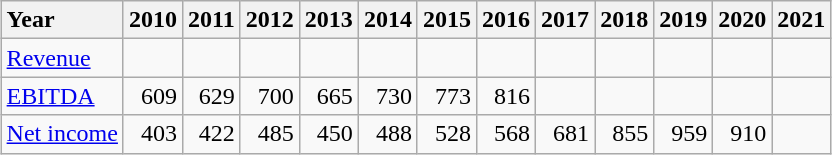<table class="wikitable" style="margin:1em auto; text-align: right;">
<tr>
<th style="text-align: left;">Year</th>
<th>2010</th>
<th>2011</th>
<th>2012</th>
<th>2013</th>
<th>2014</th>
<th>2015</th>
<th>2016</th>
<th>2017</th>
<th>2018</th>
<th>2019</th>
<th>2020</th>
<th>2021</th>
</tr>
<tr ---->
<td style="text-align: left;"><a href='#'>Revenue</a></td>
<td></td>
<td></td>
<td></td>
<td></td>
<td></td>
<td></td>
<td></td>
<td></td>
<td></td>
<td></td>
<td></td>
<td></td>
</tr>
<tr ---->
<td style="text-align: left;"><a href='#'>EBITDA</a></td>
<td>609</td>
<td>629</td>
<td>700</td>
<td>665</td>
<td>730</td>
<td>773</td>
<td>816</td>
<td></td>
<td></td>
<td></td>
<td></td>
<td></td>
</tr>
<tr ---->
<td style="text-align: left;"><a href='#'>Net income</a></td>
<td>403</td>
<td>422</td>
<td>485</td>
<td>450</td>
<td>488</td>
<td>528</td>
<td>568</td>
<td>681</td>
<td>855</td>
<td>959</td>
<td>910</td>
<td></td>
</tr>
</table>
